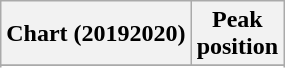<table class="wikitable sortable plainrowheaders">
<tr>
<th scope="col">Chart (20192020)</th>
<th style="text-align:center;">Peak<br>position</th>
</tr>
<tr>
</tr>
<tr>
</tr>
<tr>
</tr>
<tr>
</tr>
<tr>
</tr>
</table>
